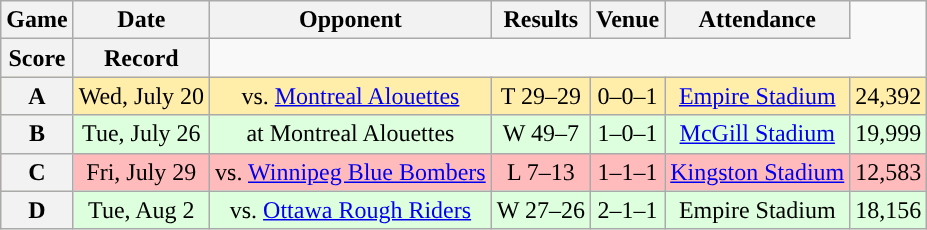<table class="wikitable" style="text-align:center">
<tr>
<th>Game</th>
<th>Date</th>
<th>Opponent</th>
<th>Results</th>
<th>Venue</th>
<th>Attendance</th>
</tr>
<tr>
<th>Score</th>
<th>Record</th>
</tr>
<tr style="background:#ffeeaa">
<th>A</th>
<td>Wed, July 20</td>
<td>vs. <a href='#'>Montreal Alouettes</a></td>
<td>T 29–29</td>
<td>0–0–1</td>
<td><a href='#'>Empire Stadium</a></td>
<td>24,392</td>
</tr>
<tr style="background:#ddffdd">
<th>B</th>
<td>Tue, July 26</td>
<td>at Montreal Alouettes</td>
<td>W 49–7</td>
<td>1–0–1</td>
<td><a href='#'>McGill Stadium</a></td>
<td>19,999</td>
</tr>
<tr style="background:#ffbbbb">
<th>C</th>
<td>Fri, July 29</td>
<td>vs. <a href='#'>Winnipeg Blue Bombers</a></td>
<td>L 7–13</td>
<td>1–1–1</td>
<td><a href='#'>Kingston Stadium</a></td>
<td>12,583</td>
</tr>
<tr style="background:#ddffdd">
<th>D</th>
<td>Tue, Aug 2</td>
<td>vs. <a href='#'>Ottawa Rough Riders</a></td>
<td>W 27–26</td>
<td>2–1–1</td>
<td>Empire Stadium</td>
<td>18,156</td>
</tr>
</table>
